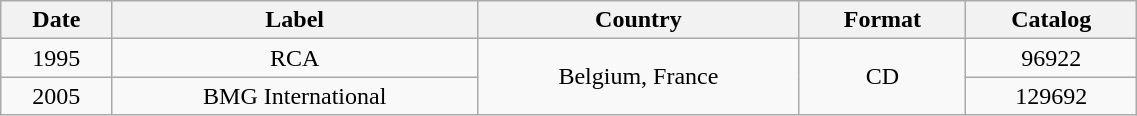<table class="wikitable" width="60%" border="1">
<tr>
<th>Date</th>
<th>Label</th>
<th>Country</th>
<th>Format</th>
<th>Catalog</th>
</tr>
<tr>
<td rowspan=1 align=center>1995</td>
<td rowspan=1 align=center>RCA</td>
<td rowspan=2 align=center>Belgium, France</td>
<td rowspan=2 align=center>CD</td>
<td align=center>96922</td>
</tr>
<tr>
<td rowspan=1 align=center>2005</td>
<td rowspan=1 align=center>BMG International</td>
<td align=center>129692</td>
</tr>
</table>
